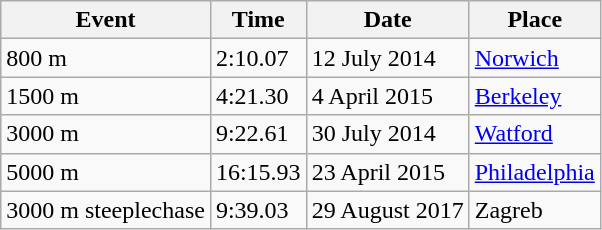<table class="wikitable">
<tr>
<th>Event</th>
<th>Time</th>
<th>Date</th>
<th>Place</th>
</tr>
<tr>
<td>800 m</td>
<td>2:10.07</td>
<td>12 July 2014</td>
<td><a href='#'>Norwich</a></td>
</tr>
<tr>
<td>1500 m</td>
<td>4:21.30</td>
<td>4 April 2015</td>
<td><a href='#'>Berkeley</a></td>
</tr>
<tr>
<td>3000 m</td>
<td>9:22.61</td>
<td>30 July 2014</td>
<td><a href='#'>Watford</a></td>
</tr>
<tr>
<td>5000 m</td>
<td>16:15.93</td>
<td>23 April 2015</td>
<td><a href='#'>Philadelphia</a></td>
</tr>
<tr>
<td>3000 m steeplechase</td>
<td>9:39.03</td>
<td>29 August 2017</td>
<td>Zagreb</td>
</tr>
</table>
